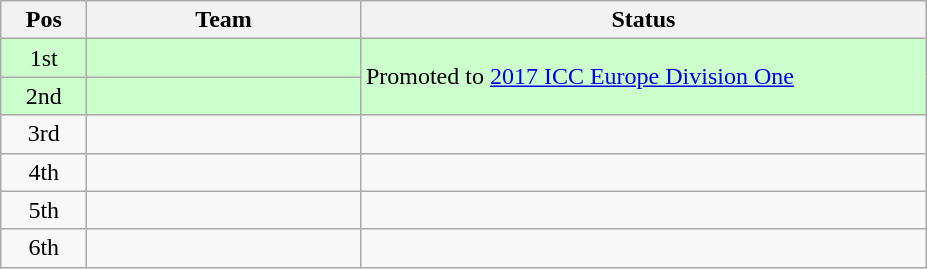<table class="wikitable">
<tr>
<th width=50>Pos</th>
<th width=175>Team</th>
<th width=370>Status</th>
</tr>
<tr style="background:#cfc">
<td align="center">1st</td>
<td></td>
<td rowspan=2>Promoted to <a href='#'>2017 ICC Europe Division One</a></td>
</tr>
<tr style="background:#cfc">
<td align="center">2nd</td>
<td></td>
</tr>
<tr>
<td align="center">3rd</td>
<td></td>
<td></td>
</tr>
<tr>
<td align="center">4th</td>
<td></td>
<td></td>
</tr>
<tr>
<td align="center">5th</td>
<td></td>
<td></td>
</tr>
<tr>
<td align="center">6th</td>
<td></td>
<td></td>
</tr>
</table>
